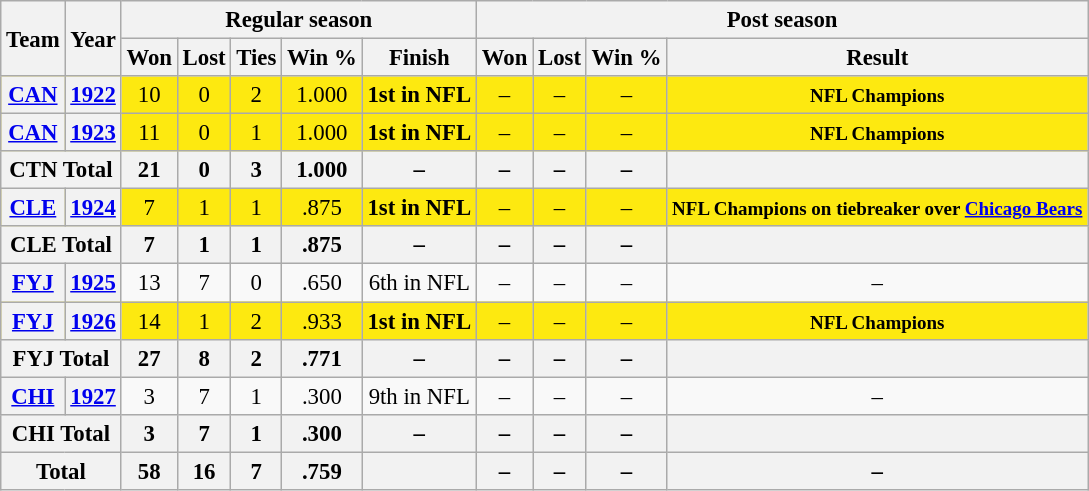<table class="wikitable" style="font-size: 95%; text-align:center;">
<tr>
<th rowspan="2">Team</th>
<th rowspan="2">Year</th>
<th colspan="5">Regular season</th>
<th colspan="4">Post season</th>
</tr>
<tr>
<th>Won</th>
<th>Lost</th>
<th>Ties</th>
<th>Win %</th>
<th>Finish</th>
<th>Won</th>
<th>Lost</th>
<th>Win %</th>
<th>Result</th>
</tr>
<tr ! style="background:#FDE910;">
<th><a href='#'>CAN</a></th>
<th><a href='#'>1922</a></th>
<td>10</td>
<td>0</td>
<td>2</td>
<td>1.000</td>
<td><strong>1st in NFL</strong></td>
<td>–</td>
<td>–</td>
<td>–</td>
<td><small><strong>NFL Champions</strong></small></td>
</tr>
<tr ! style="background:#FDE910;">
<th><a href='#'>CAN</a></th>
<th><a href='#'>1923</a></th>
<td>11</td>
<td>0</td>
<td>1</td>
<td>1.000</td>
<td><strong>1st in NFL</strong></td>
<td>–</td>
<td>–</td>
<td>–</td>
<td><small><strong>NFL Champions</strong></small></td>
</tr>
<tr>
<th colspan="2">CTN Total</th>
<th>21</th>
<th>0</th>
<th>3</th>
<th>1.000</th>
<th>–</th>
<th>–</th>
<th>–</th>
<th>–</th>
<th></th>
</tr>
<tr ! style="background:#FDE910;">
<th><a href='#'>CLE</a></th>
<th><a href='#'>1924</a></th>
<td>7</td>
<td>1</td>
<td>1</td>
<td>.875</td>
<td><strong>1st in NFL</strong></td>
<td>–</td>
<td>–</td>
<td>–</td>
<td><small><strong>NFL Champions on tiebreaker over <a href='#'>Chicago Bears</a></strong></small></td>
</tr>
<tr>
<th colspan="2">CLE Total</th>
<th>7</th>
<th>1</th>
<th>1</th>
<th>.875</th>
<th>–</th>
<th>–</th>
<th>–</th>
<th>–</th>
<th></th>
</tr>
<tr>
<th><a href='#'>FYJ</a></th>
<th><a href='#'>1925</a></th>
<td>13</td>
<td>7</td>
<td>0</td>
<td>.650</td>
<td>6th in NFL</td>
<td>–</td>
<td>–</td>
<td>–</td>
<td>–</td>
</tr>
<tr ! style="background:#FDE910;">
<th><a href='#'>FYJ</a></th>
<th><a href='#'>1926</a></th>
<td>14</td>
<td>1</td>
<td>2</td>
<td>.933</td>
<td><strong>1st in NFL</strong></td>
<td>–</td>
<td>–</td>
<td>–</td>
<td><small><strong>NFL Champions</strong></small></td>
</tr>
<tr>
<th colspan="2">FYJ Total</th>
<th>27</th>
<th>8</th>
<th>2</th>
<th>.771</th>
<th>–</th>
<th>–</th>
<th>–</th>
<th>–</th>
<th></th>
</tr>
<tr>
<th><a href='#'>CHI</a></th>
<th><a href='#'>1927</a></th>
<td>3</td>
<td>7</td>
<td>1</td>
<td>.300</td>
<td>9th in NFL</td>
<td>–</td>
<td>–</td>
<td>–</td>
<td>–</td>
</tr>
<tr>
<th colspan="2">CHI Total</th>
<th>3</th>
<th>7</th>
<th>1</th>
<th>.300</th>
<th>–</th>
<th>–</th>
<th>–</th>
<th>–</th>
<th></th>
</tr>
<tr>
<th colspan="2">Total</th>
<th>58</th>
<th>16</th>
<th>7</th>
<th>.759</th>
<th></th>
<th>–</th>
<th>–</th>
<th>–</th>
<th>–</th>
</tr>
</table>
